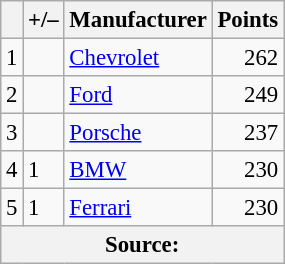<table class="wikitable" style="font-size: 95%;">
<tr>
<th scope="col"></th>
<th scope="col">+/–</th>
<th scope="col">Manufacturer</th>
<th scope="col">Points</th>
</tr>
<tr>
<td align=center>1</td>
<td align="left"></td>
<td> <a href='#'>Chevrolet</a></td>
<td align=right>262</td>
</tr>
<tr>
<td align=center>2</td>
<td align="left"></td>
<td> <a href='#'>Ford</a></td>
<td align=right>249</td>
</tr>
<tr>
<td align=center>3</td>
<td align="left"></td>
<td> <a href='#'>Porsche</a></td>
<td align=right>237</td>
</tr>
<tr>
<td align=center>4</td>
<td align="left"> 1</td>
<td> <a href='#'>BMW</a></td>
<td align=right>230</td>
</tr>
<tr>
<td align=center>5</td>
<td align="left"> 1</td>
<td> <a href='#'>Ferrari</a></td>
<td align=right>230</td>
</tr>
<tr>
<th colspan=5>Source:</th>
</tr>
</table>
